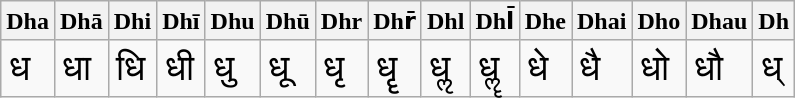<table class="wikitable">
<tr>
<th>Dha</th>
<th>Dhā</th>
<th>Dhi</th>
<th>Dhī</th>
<th>Dhu</th>
<th>Dhū</th>
<th>Dhr</th>
<th>Dhr̄</th>
<th>Dhl</th>
<th>Dhl̄</th>
<th>Dhe</th>
<th>Dhai</th>
<th>Dho</th>
<th>Dhau</th>
<th>Dh</th>
</tr>
<tr style="font-size: 150%;">
<td>ध</td>
<td>धा</td>
<td>धि</td>
<td>धी</td>
<td>धु</td>
<td>धू</td>
<td>धृ</td>
<td>धॄ</td>
<td>धॢ</td>
<td>धॣ</td>
<td>धे</td>
<td>धै</td>
<td>धो</td>
<td>धौ</td>
<td>ध्</td>
</tr>
</table>
